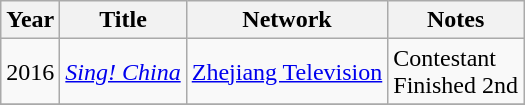<table class="wikitable sortable">
<tr>
<th>Year</th>
<th>Title</th>
<th>Network</th>
<th class="unsortable">Notes</th>
</tr>
<tr>
<td>2016</td>
<td><em><a href='#'>Sing! China</a></em></td>
<td><a href='#'>Zhejiang Television</a></td>
<td>Contestant <br> Finished 2nd</td>
</tr>
<tr>
</tr>
</table>
